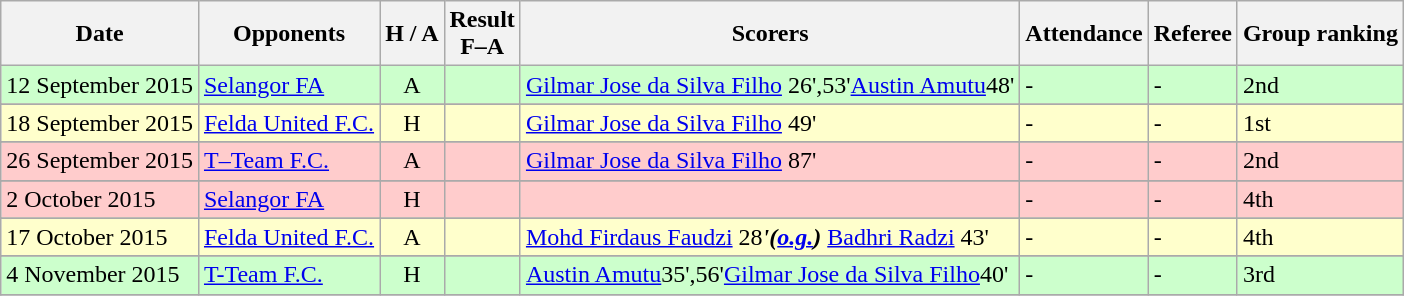<table class="wikitable" style="text-align:center">
<tr>
<th>Date</th>
<th>Opponents</th>
<th>H / A</th>
<th>Result<br>F–A</th>
<th>Scorers</th>
<th>Attendance</th>
<th>Referee</th>
<th>Group ranking</th>
</tr>
<tr bgcolor="#ccffcc">
<td align="left">12 September 2015</td>
<td align="left">  <a href='#'>Selangor FA</a></td>
<td>A</td>
<td></td>
<td align="left"><a href='#'>Gilmar Jose da Silva Filho</a> 26',53'<a href='#'>Austin Amutu</a>48'</td>
<td align="left">-</td>
<td align="left">-</td>
<td align=left> 2nd</td>
</tr>
<tr>
</tr>
<tr bgcolor="#ffffcc">
<td align="left">18 September 2015</td>
<td align="left"> <a href='#'>Felda United F.C.</a></td>
<td>H</td>
<td></td>
<td align="left"><a href='#'>Gilmar Jose da Silva Filho</a> 49'</td>
<td align="left">-</td>
<td align="left">-</td>
<td align=left> 1st</td>
</tr>
<tr>
</tr>
<tr bgcolor="#ffcccc">
<td align="left">26 September 2015</td>
<td align="left">  <a href='#'>T–Team F.C.</a></td>
<td>A</td>
<td></td>
<td align="left"><a href='#'>Gilmar Jose da Silva Filho</a> 87'</td>
<td align="left">-</td>
<td align="left">-</td>
<td align=left> 2nd</td>
</tr>
<tr>
</tr>
<tr bgcolor="#ffcccc">
<td align="left">2 October 2015</td>
<td align="left">  <a href='#'>Selangor FA</a></td>
<td>H</td>
<td></td>
<td></td>
<td align="left">-</td>
<td align="left">-</td>
<td align=left> 4th</td>
</tr>
<tr>
</tr>
<tr bgcolor="#ffffcc">
<td align="left">17 October 2015</td>
<td align="left"> <a href='#'>Felda United F.C.</a></td>
<td>A</td>
<td></td>
<td align="left"><a href='#'>Mohd Firdaus Faudzi</a> 28<strong><em>'(<a href='#'>o.g.</a>)</em></strong> <a href='#'>Badhri Radzi</a> 43'</td>
<td align="left">-</td>
<td align="left">-</td>
<td align=left> 4th</td>
</tr>
<tr>
</tr>
<tr bgcolor="#ccffcc">
<td align="left">4 November 2015</td>
<td align="left"> <a href='#'>T-Team F.C.</a></td>
<td>H</td>
<td></td>
<td align="left"><a href='#'>Austin Amutu</a>35',56'<a href='#'>Gilmar Jose da Silva Filho</a>40'</td>
<td align="left">-</td>
<td align="left">-</td>
<td align=left> 3rd</td>
</tr>
<tr>
</tr>
</table>
